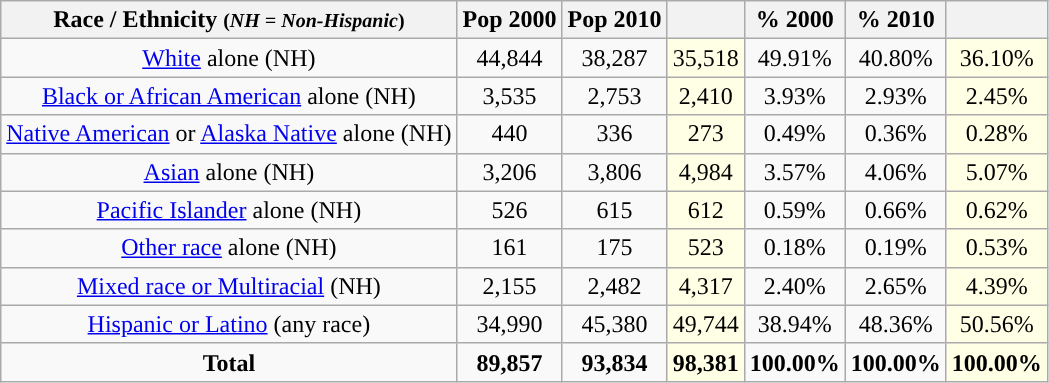<table class="wikitable" style="text-align:center;">
<tr>
<th>Race / Ethnicity <small>(<em>NH = Non-Hispanic</em>)</small></th>
<th>Pop 2000</th>
<th>Pop 2010</th>
<th></th>
<th>% 2000</th>
<th>% 2010</th>
<th></th>
</tr>
<tr>
<td><a href='#'>White</a> alone (NH)</td>
<td>44,844</td>
<td>38,287</td>
<td style='background: #ffffe6;'>35,518</td>
<td>49.91%</td>
<td>40.80%</td>
<td style='background: #ffffe6;'>36.10%</td>
</tr>
<tr>
<td><a href='#'>Black or African American</a> alone (NH)</td>
<td>3,535</td>
<td>2,753</td>
<td style='background: #ffffe6;'>2,410</td>
<td>3.93%</td>
<td>2.93%</td>
<td style='background: #ffffe6;'>2.45%</td>
</tr>
<tr>
<td><a href='#'>Native American</a> or <a href='#'>Alaska Native</a> alone (NH)</td>
<td>440</td>
<td>336</td>
<td style='background: #ffffe6;'>273</td>
<td>0.49%</td>
<td>0.36%</td>
<td style='background: #ffffe6;'>0.28%</td>
</tr>
<tr>
<td><a href='#'>Asian</a> alone (NH)</td>
<td>3,206</td>
<td>3,806</td>
<td style='background: #ffffe6;'>4,984</td>
<td>3.57%</td>
<td>4.06%</td>
<td style='background: #ffffe6;'>5.07%</td>
</tr>
<tr>
<td><a href='#'>Pacific Islander</a> alone (NH)</td>
<td>526</td>
<td>615</td>
<td style='background: #ffffe6;'>612</td>
<td>0.59%</td>
<td>0.66%</td>
<td style='background: #ffffe6;'>0.62%</td>
</tr>
<tr>
<td><a href='#'>Other race</a> alone (NH)</td>
<td>161</td>
<td>175</td>
<td style='background: #ffffe6;'>523</td>
<td>0.18%</td>
<td>0.19%</td>
<td style='background: #ffffe6;'>0.53%</td>
</tr>
<tr>
<td><a href='#'>Mixed race or Multiracial</a> (NH)</td>
<td>2,155</td>
<td>2,482</td>
<td style='background: #ffffe6;'>4,317</td>
<td>2.40%</td>
<td>2.65%</td>
<td style='background: #ffffe6;'>4.39%</td>
</tr>
<tr>
<td><a href='#'>Hispanic or Latino</a> (any race)</td>
<td>34,990</td>
<td>45,380</td>
<td style='background: #ffffe6;'>49,744</td>
<td>38.94%</td>
<td>48.36%</td>
<td style='background: #ffffe6;'>50.56%</td>
</tr>
<tr>
<td><strong>Total</strong></td>
<td><strong>89,857</strong></td>
<td><strong>93,834</strong></td>
<td style='background: #ffffe6;'><strong>98,381</strong></td>
<td><strong>100.00%</strong></td>
<td><strong>100.00%</strong></td>
<td style='background: #ffffe6;'><strong>100.00%</strong></td>
</tr>
</table>
